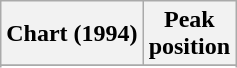<table class="wikitable sortable">
<tr>
<th align="left">Chart (1994)</th>
<th align="center">Peak<br>position</th>
</tr>
<tr>
</tr>
<tr>
</tr>
</table>
